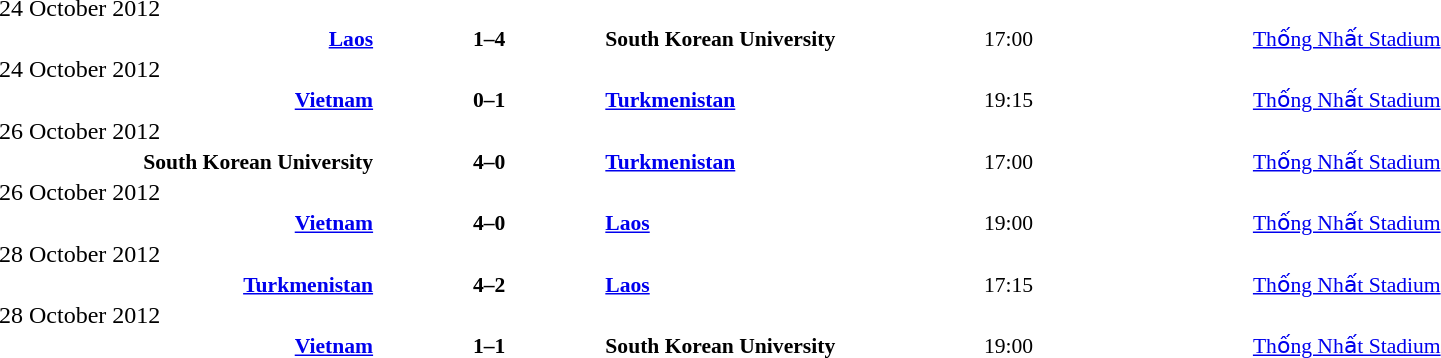<table width=100% cellspacing=1>
<tr>
<th width=20%></th>
<th width=12%></th>
<th width=20%></th>
<th></th>
<th width=33%></th>
</tr>
<tr>
<td>24 October 2012</td>
</tr>
<tr style=font-size:90%>
<td align=right><strong><a href='#'>Laos</a></strong> </td>
<td align=center><strong>1–4</strong></td>
<td> <strong>South Korean University</strong></td>
<td>17:00</td>
<td><a href='#'>Thống Nhất Stadium</a></td>
<td></td>
</tr>
<tr>
<td>24 October 2012</td>
</tr>
<tr style=font-size:90%>
<td align=right><strong><a href='#'>Vietnam</a></strong> </td>
<td align=center><strong>0–1</strong></td>
<td> <strong><a href='#'>Turkmenistan</a></strong></td>
<td>19:15</td>
<td><a href='#'>Thống Nhất Stadium</a></td>
<td><em></em></td>
</tr>
<tr>
<td>26 October 2012</td>
</tr>
<tr style=font-size:90%>
<td align=right><strong>South Korean University</strong> </td>
<td align=center><strong>4–0</strong></td>
<td> <strong><a href='#'>Turkmenistan</a></strong></td>
<td>17:00</td>
<td><a href='#'>Thống Nhất Stadium</a></td>
</tr>
<tr>
<td>26 October 2012</td>
</tr>
<tr style=font-size:90%>
<td align=right><strong><a href='#'>Vietnam</a></strong> </td>
<td align=center><strong>4–0</strong></td>
<td> <strong><a href='#'>Laos</a></strong></td>
<td>19:00</td>
<td><a href='#'>Thống Nhất Stadium</a></td>
<td></td>
</tr>
<tr>
<td>28 October 2012</td>
</tr>
<tr style=font-size:90%>
<td align=right><strong><a href='#'>Turkmenistan</a></strong> </td>
<td align=center><strong>4–2</strong></td>
<td> <strong><a href='#'>Laos</a></strong></td>
<td>17:15</td>
<td><a href='#'>Thống Nhất Stadium</a></td>
<td></td>
</tr>
<tr>
<td>28 October 2012</td>
</tr>
<tr style=font-size:90%>
<td align=right><strong><a href='#'>Vietnam</a></strong> </td>
<td align=center><strong>1–1</strong></td>
<td> <strong>South Korean University</strong></td>
<td>19:00</td>
<td><a href='#'>Thống Nhất Stadium</a></td>
<td><em></em></td>
</tr>
</table>
